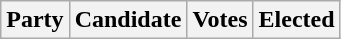<table class="wikitable">
<tr>
<th colspan="2">Party</th>
<th>Candidate</th>
<th>Votes</th>
<th>Elected<br>













</th>
</tr>
</table>
